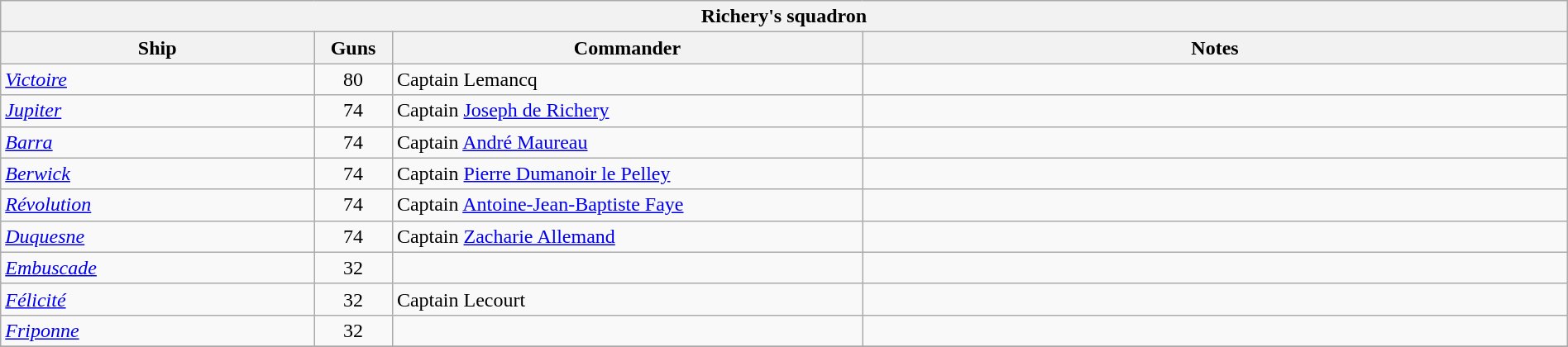<table class="wikitable" width=100%>
<tr valign="center">
<th colspan="5" bgcolor="white">Richery's squadron</th>
</tr>
<tr valign="center">
<th width=20%; align= center rowspan=1>Ship</th>
<th width=5%; align= center rowspan=1>Guns</th>
<th width=30%; align= center rowspan=1>Commander</th>
<th width=45%; align= center rowspan=1>Notes</th>
</tr>
<tr valign="center">
<td align= left><a href='#'><em>Victoire</em></a></td>
<td align= center>80</td>
<td align= left>Captain Lemancq</td>
<td align= left></td>
</tr>
<tr valign="center">
<td align= left><a href='#'><em>Jupiter</em></a></td>
<td align= center>74</td>
<td align= left>Captain <a href='#'>Joseph de Richery</a></td>
<td align= left></td>
</tr>
<tr valign="center">
<td align= left><a href='#'><em>Barra</em></a></td>
<td align= center>74</td>
<td align= left>Captain <a href='#'>André Maureau</a></td>
<td align= left></td>
</tr>
<tr valign="center">
<td align= left><a href='#'><em>Berwick</em></a></td>
<td align= center>74</td>
<td align= left>Captain <a href='#'>Pierre Dumanoir le Pelley</a></td>
<td align= left></td>
</tr>
<tr valign="center">
<td align= left><a href='#'><em>Révolution</em></a></td>
<td align= center>74</td>
<td align= left>Captain <a href='#'>Antoine-Jean-Baptiste Faye</a></td>
<td align= left></td>
</tr>
<tr valign="center">
<td align= left><a href='#'><em>Duquesne</em></a></td>
<td align= center>74</td>
<td align= left>Captain <a href='#'>Zacharie Allemand</a></td>
<td align= left></td>
</tr>
<tr valign="center">
<td align= left><a href='#'><em>Embuscade</em></a></td>
<td align= center>32</td>
<td align= left></td>
<td align= left></td>
</tr>
<tr valign="center">
<td align= left><a href='#'><em>Félicité</em></a></td>
<td align= center>32</td>
<td align= left>Captain Lecourt</td>
<td align= left></td>
</tr>
<tr valign="center">
<td align= left><a href='#'><em>Friponne</em></a></td>
<td align= center>32</td>
<td align= left></td>
<td align= left></td>
</tr>
<tr>
</tr>
</table>
